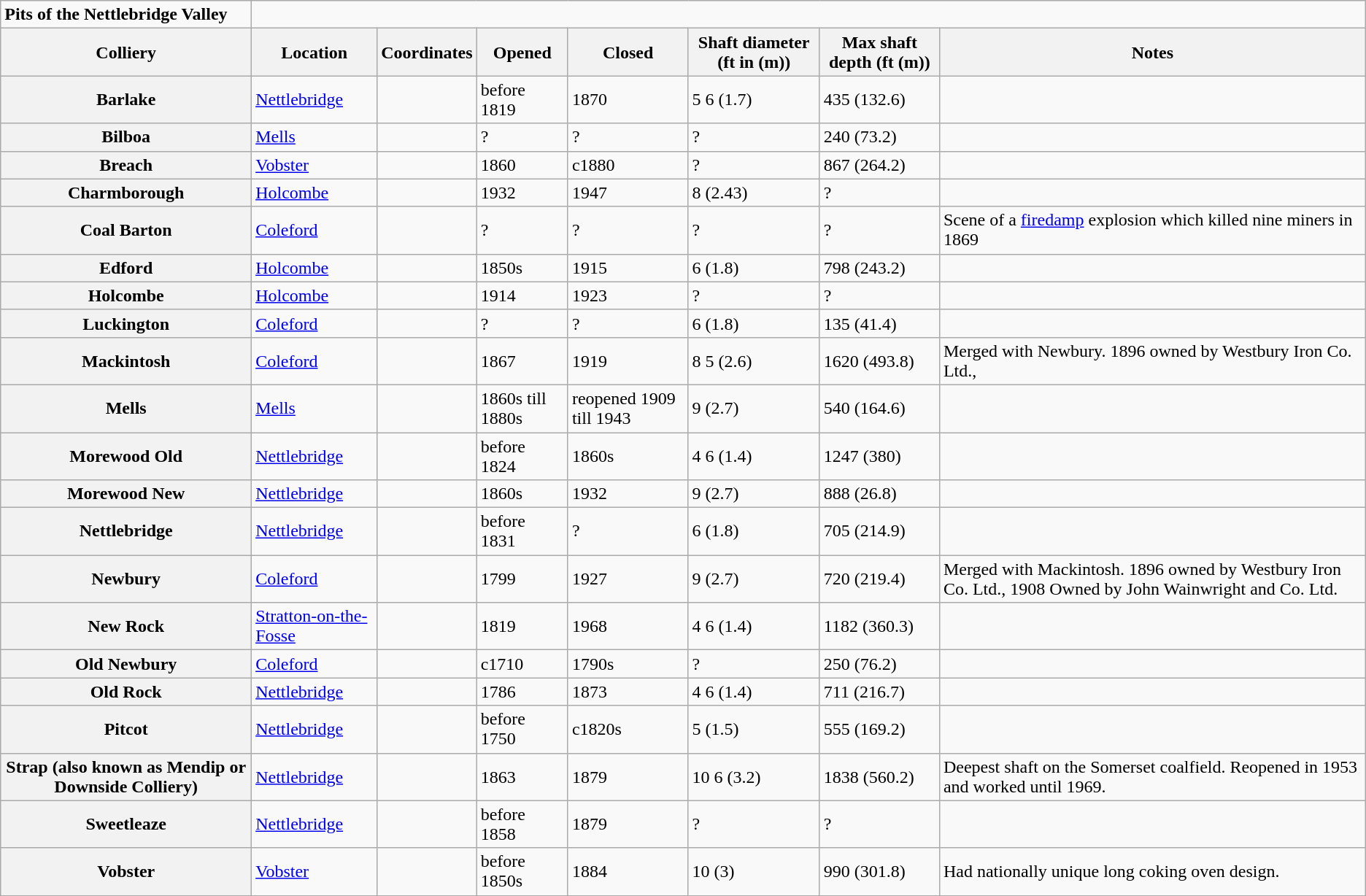<table class="wikitable collapsible collapsed">
<tr>
<td><strong>Pits of the Nettlebridge Valley</strong></td>
</tr>
<tr>
<th scope="col">Colliery</th>
<th scope="col">Location</th>
<th scope="col">Coordinates</th>
<th scope="col">Opened</th>
<th scope="col">Closed</th>
<th scope="col">Shaft diameter (ft in (m))</th>
<th scope="col">Max shaft depth (ft (m))</th>
<th scope="col">Notes</th>
</tr>
<tr>
<th scope="row">Barlake</th>
<td><a href='#'>Nettlebridge</a></td>
<td></td>
<td>before 1819</td>
<td>1870</td>
<td>5 6 (1.7)</td>
<td>435 (132.6)</td>
<td></td>
</tr>
<tr>
<th scope="row">Bilboa</th>
<td><a href='#'>Mells</a></td>
<td></td>
<td>?</td>
<td>?</td>
<td>?</td>
<td>240 (73.2)</td>
<td></td>
</tr>
<tr>
<th scope="row">Breach</th>
<td><a href='#'>Vobster</a></td>
<td></td>
<td>1860</td>
<td>c1880</td>
<td>?</td>
<td>867 (264.2)</td>
<td></td>
</tr>
<tr>
<th scope="row">Charmborough</th>
<td><a href='#'>Holcombe</a></td>
<td></td>
<td>1932</td>
<td>1947</td>
<td>8 (2.43)</td>
<td>?</td>
<td></td>
</tr>
<tr>
<th scope="row">Coal Barton</th>
<td><a href='#'>Coleford</a></td>
<td></td>
<td>?</td>
<td>?</td>
<td>?</td>
<td>?</td>
<td>Scene of a <a href='#'>firedamp</a> explosion which killed nine miners in 1869</td>
</tr>
<tr>
<th scope="row">Edford</th>
<td><a href='#'>Holcombe</a></td>
<td></td>
<td>1850s</td>
<td>1915</td>
<td>6 (1.8)</td>
<td>798 (243.2)</td>
<td></td>
</tr>
<tr>
<th scope="row">Holcombe</th>
<td><a href='#'>Holcombe</a></td>
<td></td>
<td>1914</td>
<td>1923</td>
<td>?</td>
<td>?</td>
<td></td>
</tr>
<tr>
<th scope="row">Luckington</th>
<td><a href='#'>Coleford</a></td>
<td></td>
<td>?</td>
<td>?</td>
<td>6 (1.8)</td>
<td>135 (41.4)</td>
<td></td>
</tr>
<tr>
<th scope="row">Mackintosh</th>
<td><a href='#'>Coleford</a></td>
<td></td>
<td>1867</td>
<td>1919</td>
<td>8 5 (2.6)</td>
<td>1620 (493.8)</td>
<td>Merged with Newbury. 1896 owned by Westbury Iron Co. Ltd.,</td>
</tr>
<tr>
<th scope="row">Mells</th>
<td><a href='#'>Mells</a></td>
<td></td>
<td>1860s till 1880s</td>
<td>reopened 1909 till 1943</td>
<td>9 (2.7)</td>
<td>540 (164.6)</td>
<td></td>
</tr>
<tr>
<th scope="row">Morewood Old</th>
<td><a href='#'>Nettlebridge</a></td>
<td></td>
<td>before 1824</td>
<td>1860s</td>
<td>4 6 (1.4)</td>
<td>1247 (380)</td>
<td></td>
</tr>
<tr>
<th scope="row">Morewood New</th>
<td><a href='#'>Nettlebridge</a></td>
<td></td>
<td>1860s</td>
<td>1932</td>
<td>9 (2.7)</td>
<td>888 (26.8)</td>
<td></td>
</tr>
<tr>
<th scope="row">Nettlebridge</th>
<td><a href='#'>Nettlebridge</a></td>
<td></td>
<td>before 1831</td>
<td>?</td>
<td>6 (1.8)</td>
<td>705 (214.9)</td>
<td></td>
</tr>
<tr>
<th scope="row">Newbury</th>
<td><a href='#'>Coleford</a></td>
<td></td>
<td>1799</td>
<td>1927</td>
<td>9 (2.7)</td>
<td>720 (219.4)</td>
<td>Merged with Mackintosh. 1896 owned by Westbury Iron Co. Ltd., 1908 Owned by John Wainwright and Co. Ltd.</td>
</tr>
<tr>
<th scope="row">New Rock</th>
<td><a href='#'>Stratton-on-the-Fosse</a></td>
<td></td>
<td>1819</td>
<td>1968</td>
<td>4 6 (1.4)</td>
<td>1182 (360.3)</td>
<td></td>
</tr>
<tr>
<th scope="row">Old Newbury</th>
<td><a href='#'>Coleford</a></td>
<td></td>
<td>c1710</td>
<td>1790s</td>
<td>?</td>
<td>250 (76.2)</td>
<td></td>
</tr>
<tr>
<th scope="row">Old Rock</th>
<td><a href='#'>Nettlebridge</a></td>
<td></td>
<td>1786</td>
<td>1873</td>
<td>4 6 (1.4)</td>
<td>711 (216.7)</td>
<td></td>
</tr>
<tr>
<th scope="row">Pitcot</th>
<td><a href='#'>Nettlebridge</a></td>
<td></td>
<td>before 1750</td>
<td>c1820s</td>
<td>5 (1.5)</td>
<td>555 (169.2)</td>
<td></td>
</tr>
<tr>
<th scope="row">Strap (also known as Mendip or Downside Colliery)</th>
<td><a href='#'>Nettlebridge</a></td>
<td></td>
<td>1863</td>
<td>1879</td>
<td>10 6 (3.2)</td>
<td>1838 (560.2)</td>
<td>Deepest shaft on the Somerset coalfield. Reopened in 1953 and worked until 1969.</td>
</tr>
<tr>
<th scope="row">Sweetleaze</th>
<td><a href='#'>Nettlebridge</a></td>
<td></td>
<td>before 1858</td>
<td>1879</td>
<td>?</td>
<td>?</td>
<td></td>
</tr>
<tr>
<th scope="row">Vobster</th>
<td><a href='#'>Vobster</a></td>
<td></td>
<td>before 1850s</td>
<td>1884</td>
<td>10 (3)</td>
<td>990 (301.8)</td>
<td>Had nationally unique long coking oven design.</td>
</tr>
</table>
